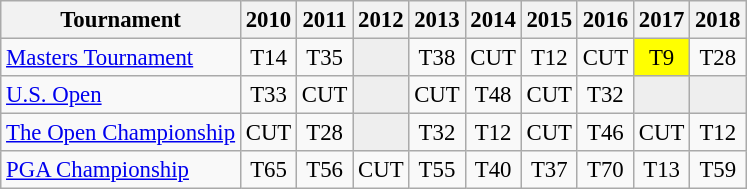<table class="wikitable" style="font-size:95%;text-align:center;">
<tr>
<th>Tournament</th>
<th>2010</th>
<th>2011</th>
<th>2012</th>
<th>2013</th>
<th>2014</th>
<th>2015</th>
<th>2016</th>
<th>2017</th>
<th>2018</th>
</tr>
<tr>
<td align=left><a href='#'>Masters Tournament</a></td>
<td>T14</td>
<td>T35</td>
<td style="background:#eeeeee;"></td>
<td>T38</td>
<td>CUT</td>
<td>T12</td>
<td>CUT</td>
<td style="background:yellow;">T9</td>
<td>T28</td>
</tr>
<tr>
<td align=left><a href='#'>U.S. Open</a></td>
<td>T33</td>
<td>CUT</td>
<td style="background:#eeeeee;"></td>
<td>CUT</td>
<td>T48</td>
<td>CUT</td>
<td>T32</td>
<td style="background:#eeeeee;"></td>
<td style="background:#eeeeee;"></td>
</tr>
<tr>
<td align=left><a href='#'>The Open Championship</a></td>
<td>CUT</td>
<td>T28</td>
<td style="background:#eeeeee;"></td>
<td>T32</td>
<td>T12</td>
<td>CUT</td>
<td>T46</td>
<td>CUT</td>
<td>T12</td>
</tr>
<tr>
<td align=left><a href='#'>PGA Championship</a></td>
<td>T65</td>
<td>T56</td>
<td>CUT</td>
<td>T55</td>
<td>T40</td>
<td>T37</td>
<td>T70</td>
<td>T13</td>
<td>T59</td>
</tr>
</table>
